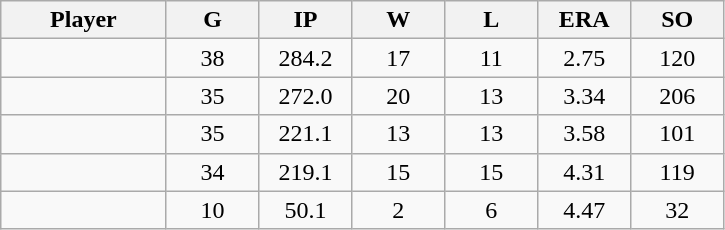<table class="wikitable sortable">
<tr>
<th bgcolor="#DDDDFF" width="16%">Player</th>
<th bgcolor="#DDDDFF" width="9%">G</th>
<th bgcolor="#DDDDFF" width="9%">IP</th>
<th bgcolor="#DDDDFF" width="9%">W</th>
<th bgcolor="#DDDDFF" width="9%">L</th>
<th bgcolor="#DDDDFF" width="9%">ERA</th>
<th bgcolor="#DDDDFF" width="9%">SO</th>
</tr>
<tr align="center">
<td></td>
<td>38</td>
<td>284.2</td>
<td>17</td>
<td>11</td>
<td>2.75</td>
<td>120</td>
</tr>
<tr align="center">
<td></td>
<td>35</td>
<td>272.0</td>
<td>20</td>
<td>13</td>
<td>3.34</td>
<td>206</td>
</tr>
<tr align="center">
<td></td>
<td>35</td>
<td>221.1</td>
<td>13</td>
<td>13</td>
<td>3.58</td>
<td>101</td>
</tr>
<tr align="center">
<td></td>
<td>34</td>
<td>219.1</td>
<td>15</td>
<td>15</td>
<td>4.31</td>
<td>119</td>
</tr>
<tr align="center">
<td></td>
<td>10</td>
<td>50.1</td>
<td>2</td>
<td>6</td>
<td>4.47</td>
<td>32</td>
</tr>
</table>
